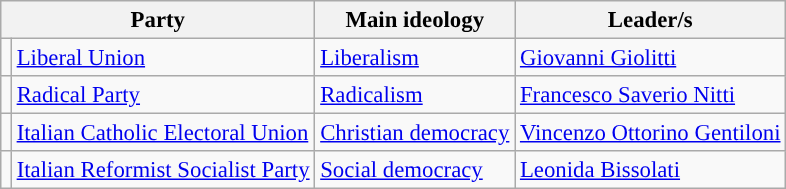<table class="wikitable" style="font-size:95%">
<tr>
<th colspan=2>Party</th>
<th>Main ideology</th>
<th>Leader/s</th>
</tr>
<tr>
<td></td>
<td><a href='#'>Liberal Union</a></td>
<td><a href='#'>Liberalism</a></td>
<td><a href='#'>Giovanni Giolitti</a></td>
</tr>
<tr>
<td></td>
<td><a href='#'>Radical Party</a></td>
<td><a href='#'>Radicalism</a></td>
<td><a href='#'>Francesco Saverio Nitti</a></td>
</tr>
<tr>
<td></td>
<td><a href='#'>Italian Catholic Electoral Union</a></td>
<td><a href='#'>Christian democracy</a></td>
<td><a href='#'>Vincenzo Ottorino Gentiloni</a></td>
</tr>
<tr>
<td></td>
<td><a href='#'>Italian Reformist Socialist Party</a></td>
<td><a href='#'>Social democracy</a></td>
<td><a href='#'>Leonida Bissolati</a></td>
</tr>
</table>
